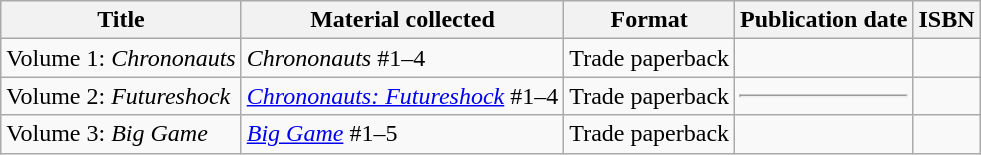<table class="wikitable">
<tr>
<th>Title</th>
<th>Material collected</th>
<th>Format</th>
<th>Publication date</th>
<th>ISBN</th>
</tr>
<tr>
<td>Volume 1: <em>Chrononauts</em></td>
<td><em>Chrononauts</em> #1–4</td>
<td>Trade paperback</td>
<td></td>
<td></td>
</tr>
<tr>
<td>Volume 2: <em>Futureshock</em></td>
<td><em><a href='#'>Chrononauts: Futureshock</a></em> #1–4</td>
<td>Trade paperback</td>
<td><hr></td>
<td></td>
</tr>
<tr>
<td>Volume 3: <em>Big Game</em></td>
<td><em><a href='#'>Big Game</a></em> #1–5</td>
<td>Trade paperback</td>
<td></td>
<td></td>
</tr>
</table>
